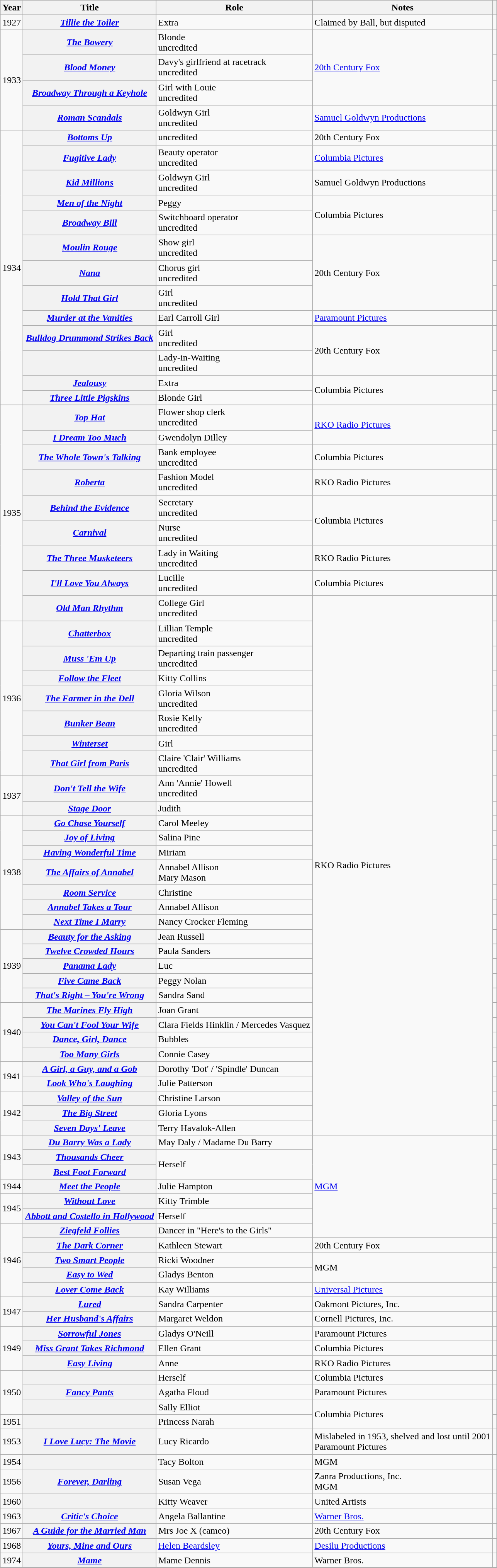<table class="wikitable sortable plainrowheaders">
<tr>
<th scope="col">Year</th>
<th scope="col">Title</th>
<th scope="col" class="unsortable">Role</th>
<th scope="col" class="unsortable">Notes</th>
<th scope="col" class="unsortable"></th>
</tr>
<tr>
<td>1927</td>
<th scope="row"><em><a href='#'>Tillie the Toiler</a></em></th>
<td>Extra</td>
<td>Claimed by Ball, but disputed</td>
<td align="center"></td>
</tr>
<tr>
<td rowspan="4">1933</td>
<th scope="row"><em><a href='#'>The Bowery</a></em></th>
<td>Blonde<br>uncredited</td>
<td rowspan=3><a href='#'>20th Century Fox</a></td>
<td align="center"></td>
</tr>
<tr>
<th scope="row"><em><a href='#'>Blood Money</a></em></th>
<td>Davy's girlfriend at racetrack<br>uncredited</td>
<td align="center"></td>
</tr>
<tr>
<th scope="row"><em><a href='#'>Broadway Through a Keyhole</a></em></th>
<td>Girl with Louie<br>uncredited</td>
<td align="center"></td>
</tr>
<tr>
<th scope="row"><em><a href='#'>Roman Scandals</a></em></th>
<td>Goldwyn Girl<br>uncredited</td>
<td><a href='#'>Samuel Goldwyn Productions</a></td>
<td align="center"></td>
</tr>
<tr>
<td rowspan="13">1934</td>
<th scope="row"><em><a href='#'>Bottoms Up</a></em></th>
<td>uncredited</td>
<td>20th Century Fox</td>
<td align="center"></td>
</tr>
<tr>
<th scope="row"><em><a href='#'>Fugitive Lady</a></em></th>
<td>Beauty operator<br>uncredited</td>
<td><a href='#'>Columbia Pictures</a></td>
<td align="center"></td>
</tr>
<tr>
<th scope="row"><em><a href='#'>Kid Millions</a></em></th>
<td>Goldwyn Girl<br>uncredited</td>
<td>Samuel Goldwyn Productions</td>
<td align="center"></td>
</tr>
<tr>
<th scope="row"><em><a href='#'>Men of the Night</a></em></th>
<td>Peggy</td>
<td rowspan=2>Columbia Pictures</td>
<td align="center"></td>
</tr>
<tr>
<th scope="row"><em><a href='#'>Broadway Bill</a></em></th>
<td>Switchboard operator<br>uncredited</td>
<td align="center"></td>
</tr>
<tr>
<th scope="row"><em><a href='#'>Moulin Rouge</a></em></th>
<td>Show girl<br>uncredited</td>
<td rowspan=3>20th Century Fox</td>
<td align="center"></td>
</tr>
<tr>
<th scope="row"><em><a href='#'>Nana</a></em></th>
<td>Chorus girl<br>uncredited</td>
<td align="center"></td>
</tr>
<tr>
<th scope="row"><em><a href='#'>Hold That Girl</a></em></th>
<td>Girl<br>uncredited</td>
<td align="center"></td>
</tr>
<tr>
<th scope="row"><em><a href='#'>Murder at the Vanities</a></em></th>
<td>Earl Carroll Girl</td>
<td><a href='#'>Paramount Pictures</a></td>
<td align="center"></td>
</tr>
<tr>
<th scope="row"><em><a href='#'>Bulldog Drummond Strikes Back</a></em></th>
<td>Girl<br>uncredited</td>
<td rowspan=2>20th Century Fox</td>
<td align="center"></td>
</tr>
<tr>
<th scope="row"></th>
<td>Lady-in-Waiting<br>uncredited</td>
<td align="center"></td>
</tr>
<tr>
<th scope="row"><em><a href='#'>Jealousy</a></em></th>
<td>Extra</td>
<td rowspan=2>Columbia Pictures</td>
<td align="center"></td>
</tr>
<tr>
<th scope="row"><em><a href='#'>Three Little Pigskins</a></em></th>
<td>Blonde Girl</td>
<td align="center"></td>
</tr>
<tr>
<td rowspan="9">1935</td>
<th scope="row"><em><a href='#'>Top Hat</a></em></th>
<td>Flower shop clerk<br>uncredited</td>
<td rowspan=2><a href='#'>RKO Radio Pictures</a></td>
<td align="center"></td>
</tr>
<tr>
<th scope="row"><em><a href='#'>I Dream Too Much</a></em></th>
<td>Gwendolyn Dilley</td>
<td align="center"></td>
</tr>
<tr>
<th scope="row"><em><a href='#'>The Whole Town's Talking</a></em></th>
<td>Bank employee<br>uncredited</td>
<td>Columbia Pictures</td>
<td align="center"></td>
</tr>
<tr>
<th scope="row"><em><a href='#'>Roberta</a></em></th>
<td>Fashion Model<br>uncredited</td>
<td>RKO Radio Pictures</td>
<td align="center"></td>
</tr>
<tr>
<th scope="row"><em><a href='#'>Behind the Evidence</a></em></th>
<td>Secretary<br>uncredited</td>
<td rowspan=2>Columbia Pictures</td>
<td align="center"></td>
</tr>
<tr>
<th scope="row"><em><a href='#'>Carnival</a></em></th>
<td>Nurse<br>uncredited</td>
<td align="center"></td>
</tr>
<tr>
<th scope="row"><em><a href='#'>The Three Musketeers</a></em></th>
<td>Lady in Waiting<br>uncredited</td>
<td>RKO Radio Pictures</td>
<td align="center"></td>
</tr>
<tr>
<th scope="row"><em><a href='#'>I'll Love You Always</a></em></th>
<td>Lucille<br>uncredited</td>
<td>Columbia Pictures</td>
<td align="center"></td>
</tr>
<tr>
<th scope="row"><em><a href='#'>Old Man Rhythm</a></em></th>
<td>College Girl<br>uncredited</td>
<td rowspan=31>RKO Radio Pictures</td>
<td align="center"></td>
</tr>
<tr>
<td rowspan="7">1936</td>
<th scope="row"><em><a href='#'>Chatterbox</a></em></th>
<td>Lillian Temple<br>uncredited</td>
<td align="center"></td>
</tr>
<tr>
<th scope="row"><em><a href='#'>Muss 'Em Up</a></em></th>
<td>Departing train passenger<br>uncredited</td>
<td align="center"></td>
</tr>
<tr>
<th scope="row"><em><a href='#'>Follow the Fleet</a></em></th>
<td>Kitty Collins</td>
<td align="center"></td>
</tr>
<tr>
<th scope="row"><em><a href='#'>The Farmer in the Dell</a></em></th>
<td>Gloria Wilson<br>uncredited</td>
<td align="center"></td>
</tr>
<tr>
<th scope="row"><em><a href='#'>Bunker Bean</a></em></th>
<td>Rosie Kelly<br>uncredited</td>
<td align="center"></td>
</tr>
<tr>
<th scope="row"><em><a href='#'>Winterset</a></em></th>
<td>Girl</td>
<td align="center"></td>
</tr>
<tr>
<th scope="row"><em><a href='#'>That Girl from Paris</a></em></th>
<td>Claire 'Clair' Williams<br>uncredited</td>
<td align="center"></td>
</tr>
<tr>
<td rowspan="2">1937</td>
<th scope="row"><em><a href='#'>Don't Tell the Wife</a></em></th>
<td>Ann 'Annie' Howell<br>uncredited</td>
<td align="center"></td>
</tr>
<tr>
<th scope="row"><em><a href='#'>Stage Door</a></em></th>
<td>Judith</td>
<td align="center"></td>
</tr>
<tr>
<td rowspan="7">1938</td>
<th scope="row"><em><a href='#'>Go Chase Yourself</a></em></th>
<td>Carol Meeley</td>
<td align="center"></td>
</tr>
<tr>
<th scope="row"><em><a href='#'>Joy of Living</a></em></th>
<td>Salina Pine</td>
<td align="center"></td>
</tr>
<tr>
<th scope="row"><em><a href='#'>Having Wonderful Time</a></em></th>
<td>Miriam</td>
<td align="center"></td>
</tr>
<tr>
<th scope="row"><em><a href='#'>The Affairs of Annabel</a></em></th>
<td>Annabel Allison<br>Mary Mason</td>
<td align="center"></td>
</tr>
<tr>
<th scope="row"><em><a href='#'>Room Service</a></em></th>
<td>Christine</td>
<td align="center"></td>
</tr>
<tr>
<th scope="row"><em><a href='#'>Annabel Takes a Tour</a></em></th>
<td>Annabel Allison</td>
<td align="center"></td>
</tr>
<tr>
<th scope="row"><em><a href='#'>Next Time I Marry</a></em></th>
<td>Nancy Crocker Fleming</td>
<td align="center"></td>
</tr>
<tr>
<td rowspan="5">1939</td>
<th scope="row"><em><a href='#'>Beauty for the Asking</a></em></th>
<td>Jean Russell</td>
<td align="center"></td>
</tr>
<tr>
<th scope="row"><em><a href='#'>Twelve Crowded Hours</a></em></th>
<td>Paula Sanders</td>
<td align="center"></td>
</tr>
<tr>
<th scope="row"><em><a href='#'>Panama Lady</a></em></th>
<td>Luc</td>
<td align="center"></td>
</tr>
<tr>
<th scope="row"><em><a href='#'>Five Came Back</a></em></th>
<td>Peggy Nolan</td>
<td align="center"></td>
</tr>
<tr>
<th scope="row"><em><a href='#'>That's Right – You're Wrong</a></em></th>
<td>Sandra Sand</td>
<td align="center"></td>
</tr>
<tr>
<td rowspan="4">1940</td>
<th scope="row"><em><a href='#'>The Marines Fly High</a></em></th>
<td>Joan Grant</td>
<td align="center"></td>
</tr>
<tr>
<th scope="row"><em><a href='#'>You Can't Fool Your Wife</a></em></th>
<td>Clara Fields Hinklin / Mercedes Vasquez</td>
<td align="center"></td>
</tr>
<tr>
<th scope="row"><em><a href='#'>Dance, Girl, Dance</a></em></th>
<td>Bubbles</td>
<td align="center"></td>
</tr>
<tr>
<th scope="row"><em><a href='#'>Too Many Girls</a></em></th>
<td>Connie Casey</td>
<td align="center"></td>
</tr>
<tr>
<td rowspan="2">1941</td>
<th scope="row"><em><a href='#'>A Girl, a Guy, and a Gob</a></em></th>
<td>Dorothy 'Dot' / 'Spindle' Duncan</td>
<td align="center"></td>
</tr>
<tr>
<th scope="row"><em><a href='#'>Look Who's Laughing</a></em></th>
<td>Julie Patterson</td>
<td align="center"></td>
</tr>
<tr>
<td rowspan="3">1942</td>
<th scope="row"><em><a href='#'>Valley of the Sun</a></em></th>
<td>Christine Larson</td>
<td align="center"></td>
</tr>
<tr>
<th scope="row"><em><a href='#'>The Big Street</a></em></th>
<td>Gloria Lyons</td>
<td align="center"></td>
</tr>
<tr>
<th scope="row"><em><a href='#'>Seven Days' Leave</a></em></th>
<td>Terry Havalok-Allen</td>
<td align="center"></td>
</tr>
<tr>
<td rowspan="3">1943</td>
<th scope="row"><em><a href='#'>Du Barry Was a Lady</a></em></th>
<td>May Daly / Madame Du Barry</td>
<td rowspan=7><a href='#'>MGM</a></td>
<td align="center"></td>
</tr>
<tr>
<th scope="row"><em><a href='#'>Thousands Cheer</a></em></th>
<td rowspan=2>Herself</td>
<td align="center"></td>
</tr>
<tr>
<th scope="row"><em><a href='#'>Best Foot Forward</a></em></th>
<td align="center"></td>
</tr>
<tr>
<td>1944</td>
<th scope="row"><em><a href='#'>Meet the People</a></em></th>
<td>Julie Hampton</td>
<td align="center"></td>
</tr>
<tr>
<td rowspan="2">1945</td>
<th scope="row"><em><a href='#'>Without Love</a></em></th>
<td>Kitty Trimble</td>
<td align="center"></td>
</tr>
<tr>
<th scope="row"><em><a href='#'>Abbott and Costello in Hollywood</a></em></th>
<td>Herself</td>
<td align="center"></td>
</tr>
<tr>
<td rowspan="5">1946</td>
<th scope="row"><em><a href='#'>Ziegfeld Follies</a></em></th>
<td>Dancer in "Here's to the Girls"</td>
<td align="center"></td>
</tr>
<tr>
<th scope="row"><em><a href='#'>The Dark Corner</a></em></th>
<td>Kathleen Stewart</td>
<td>20th Century Fox</td>
<td align="center"></td>
</tr>
<tr>
<th scope="row"><em><a href='#'>Two Smart People</a></em></th>
<td>Ricki Woodner</td>
<td rowspan=2>MGM</td>
<td align="center"></td>
</tr>
<tr>
<th scope="row"><em><a href='#'>Easy to Wed</a></em></th>
<td>Gladys Benton</td>
<td align="center"></td>
</tr>
<tr>
<th scope="row"><em><a href='#'>Lover Come Back</a></em></th>
<td>Kay Williams</td>
<td><a href='#'>Universal Pictures</a></td>
<td align="center"></td>
</tr>
<tr>
<td rowspan="2">1947</td>
<th scope="row"><em><a href='#'>Lured</a></em></th>
<td>Sandra Carpenter</td>
<td>Oakmont Pictures, Inc.</td>
<td align="center"></td>
</tr>
<tr>
<th scope="row"><em><a href='#'>Her Husband's Affairs</a></em></th>
<td>Margaret Weldon</td>
<td>Cornell Pictures, Inc.</td>
<td align="center"></td>
</tr>
<tr>
<td rowspan="3">1949</td>
<th scope="row"><em><a href='#'>Sorrowful Jones</a></em></th>
<td>Gladys O'Neill</td>
<td>Paramount Pictures</td>
<td align="center"></td>
</tr>
<tr>
<th scope="row"><em><a href='#'>Miss Grant Takes Richmond</a></em></th>
<td>Ellen Grant</td>
<td>Columbia Pictures</td>
<td align="center"></td>
</tr>
<tr>
<th scope="row"><em><a href='#'>Easy Living</a></em></th>
<td>Anne</td>
<td>RKO Radio Pictures</td>
<td align="center"></td>
</tr>
<tr>
<td rowspan="3">1950</td>
<th scope="row"></th>
<td>Herself</td>
<td>Columbia Pictures</td>
<td align="center"></td>
</tr>
<tr>
<th scope="row"><em><a href='#'>Fancy Pants</a></em></th>
<td>Agatha Floud</td>
<td>Paramount Pictures</td>
<td align="center"></td>
</tr>
<tr>
<th scope="row"></th>
<td>Sally Elliot</td>
<td rowspan=2>Columbia Pictures</td>
<td align="center"></td>
</tr>
<tr>
<td>1951</td>
<th scope="row"></th>
<td>Princess Narah</td>
<td align="center"></td>
</tr>
<tr>
<td>1953</td>
<th scope="row"><em><a href='#'>I Love Lucy: The Movie</a></em></th>
<td>Lucy Ricardo</td>
<td>Mislabeled in 1953, shelved and lost until 2001<br>Paramount Pictures</td>
<td align="center"></td>
</tr>
<tr>
<td>1954</td>
<th scope="row"></th>
<td>Tacy Bolton</td>
<td>MGM</td>
<td align="center"></td>
</tr>
<tr>
<td>1956</td>
<th scope="row"><em><a href='#'>Forever, Darling</a></em></th>
<td>Susan Vega</td>
<td>Zanra Productions, Inc.<br>MGM</td>
<td align="center"></td>
</tr>
<tr>
<td>1960</td>
<th scope="row"></th>
<td>Kitty Weaver</td>
<td>United Artists</td>
<td align="center"></td>
</tr>
<tr>
<td>1963</td>
<th scope="row"><em><a href='#'>Critic's Choice</a></em></th>
<td>Angela Ballantine</td>
<td><a href='#'>Warner Bros.</a></td>
<td align="center"></td>
</tr>
<tr>
<td>1967</td>
<th scope="row"><em><a href='#'>A Guide for the Married Man</a></em></th>
<td>Mrs Joe X (cameo)</td>
<td>20th Century Fox</td>
<td align="center"></td>
</tr>
<tr>
<td>1968</td>
<th scope="row"><em><a href='#'>Yours, Mine and Ours</a></em></th>
<td><a href='#'>Helen Beardsley</a></td>
<td><a href='#'>Desilu Productions</a></td>
<td align="center"></td>
</tr>
<tr>
<td>1974</td>
<th scope="row"><em><a href='#'>Mame</a></em></th>
<td>Mame Dennis</td>
<td>Warner Bros.</td>
<td align="center"></td>
</tr>
<tr>
</tr>
</table>
